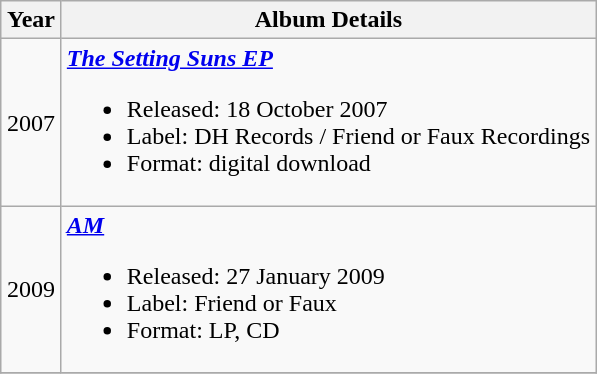<table class="wikitable">
<tr>
<th width="33">Year</th>
<th>Album Details</th>
</tr>
<tr>
<td align="center">2007</td>
<td><strong><em><a href='#'>The Setting Suns EP</a></em></strong><br><ul><li>Released: 18 October 2007</li><li>Label: DH Records / Friend or Faux Recordings</li><li>Format: digital download</li></ul></td>
</tr>
<tr>
<td align="center">2009</td>
<td><strong><em><a href='#'>AM</a></em></strong><br><ul><li>Released: 27 January 2009</li><li>Label: Friend or Faux</li><li>Format: LP, CD</li></ul></td>
</tr>
<tr>
</tr>
</table>
